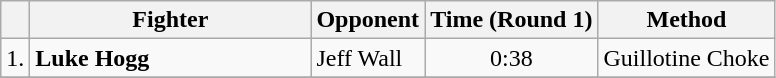<table class=wikitable>
<tr>
<th></th>
<th width=180>Fighter</th>
<th>Opponent</th>
<th>Time (Round 1)</th>
<th>Method</th>
</tr>
<tr>
<td>1.</td>
<td> <strong>Luke Hogg</strong></td>
<td>Jeff Wall</td>
<td style="text-align:center;">0:38</td>
<td>Guillotine Choke</td>
</tr>
<tr>
</tr>
</table>
